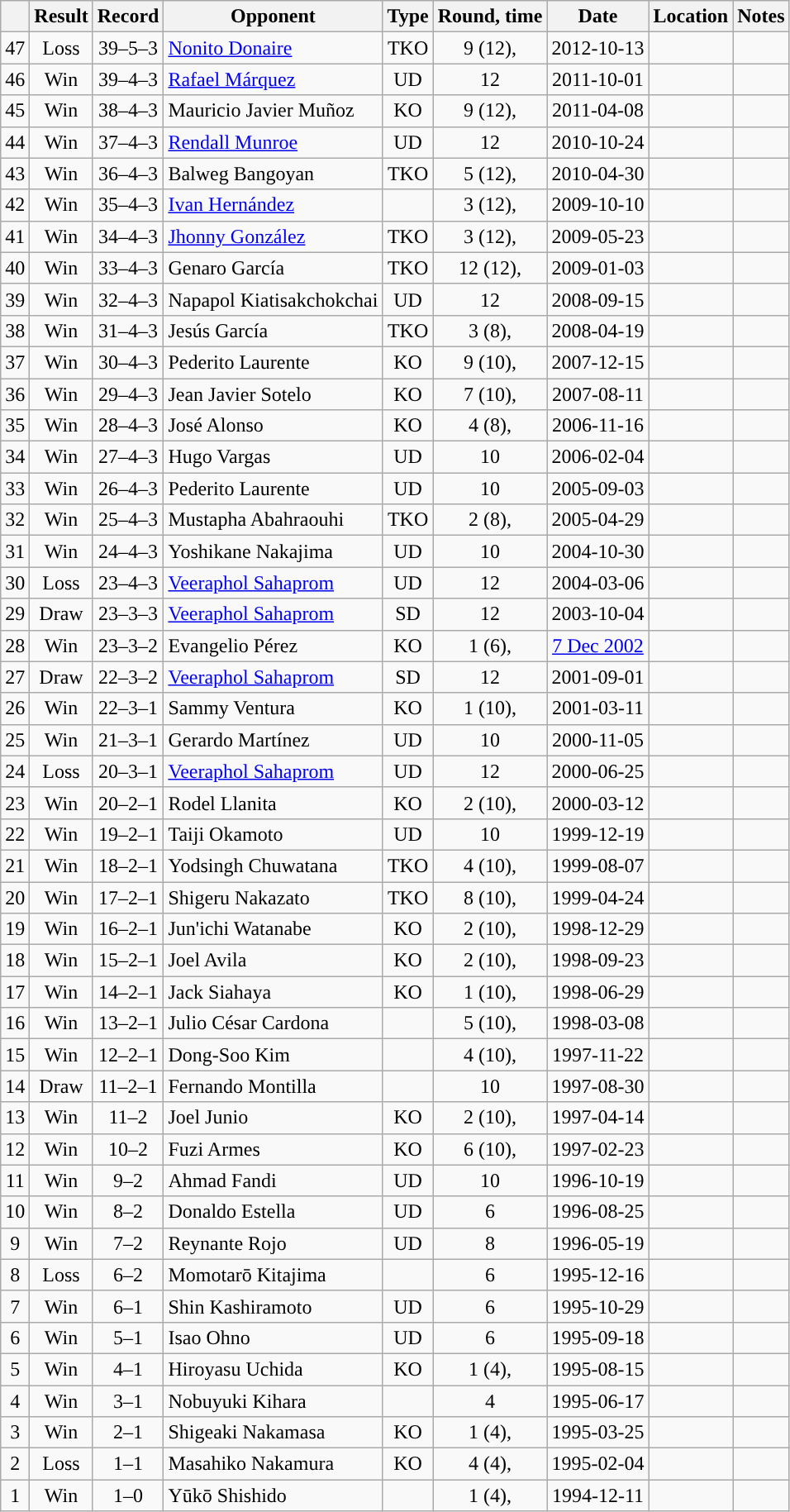<table class="wikitable" style="text-align:center">
<tr>
<th></th>
<th>Result</th>
<th>Record</th>
<th>Opponent</th>
<th>Type</th>
<th>Round, time</th>
<th>Date</th>
<th>Location</th>
<th>Notes</th>
</tr>
<tr>
<td>47</td>
<td>Loss</td>
<td>39–5–3</td>
<td style="text-align:left;"><a href='#'>Nonito Donaire</a></td>
<td>TKO</td>
<td>9 (12), </td>
<td>2012-10-13</td>
<td style="text-align:left;"></td>
<td style="text-align:left;"></td>
</tr>
<tr>
<td>46</td>
<td>Win</td>
<td>39–4–3</td>
<td style="text-align:left;"><a href='#'>Rafael Márquez</a></td>
<td>UD</td>
<td>12</td>
<td>2011-10-01</td>
<td style="text-align:left;"></td>
<td style="text-align:left;"></td>
</tr>
<tr>
<td>45</td>
<td>Win</td>
<td>38–4–3</td>
<td style="text-align:left;">Mauricio Javier Muñoz</td>
<td>KO</td>
<td>9 (12), </td>
<td>2011-04-08</td>
<td style="text-align:left;"></td>
<td style="text-align:left;"></td>
</tr>
<tr>
<td>44</td>
<td>Win</td>
<td>37–4–3</td>
<td style="text-align:left;"><a href='#'>Rendall Munroe</a></td>
<td>UD</td>
<td>12</td>
<td>2010-10-24</td>
<td style="text-align:left;"></td>
<td style="text-align:left;"></td>
</tr>
<tr>
<td>43</td>
<td>Win</td>
<td>36–4–3</td>
<td style="text-align:left;">Balweg Bangoyan</td>
<td>TKO</td>
<td>5 (12), </td>
<td>2010-04-30</td>
<td style="text-align:left;"></td>
<td style="text-align:left;"></td>
</tr>
<tr>
<td>42</td>
<td>Win</td>
<td>35–4–3</td>
<td style="text-align:left;"><a href='#'>Ivan Hernández</a></td>
<td></td>
<td>3 (12), </td>
<td>2009-10-10</td>
<td style="text-align:left;"></td>
<td style="text-align:left;"></td>
</tr>
<tr>
<td>41</td>
<td>Win</td>
<td>34–4–3</td>
<td style="text-align:left;"><a href='#'>Jhonny González</a></td>
<td>TKO</td>
<td>3 (12), </td>
<td>2009-05-23</td>
<td style="text-align:left;"></td>
<td style="text-align:left;"></td>
</tr>
<tr>
<td>40</td>
<td>Win</td>
<td>33–4–3</td>
<td style="text-align:left;">Genaro García</td>
<td>TKO</td>
<td>12 (12), </td>
<td>2009-01-03</td>
<td style="text-align:left;"></td>
<td style="text-align:left;"></td>
</tr>
<tr>
<td>39</td>
<td>Win</td>
<td>32–4–3</td>
<td style="text-align:left;">Napapol Kiatisakchokchai</td>
<td>UD</td>
<td>12</td>
<td>2008-09-15</td>
<td style="text-align:left;"></td>
<td style="text-align:left;"></td>
</tr>
<tr>
<td>38</td>
<td>Win</td>
<td>31–4–3</td>
<td style="text-align:left;">Jesús García</td>
<td>TKO</td>
<td>3 (8), </td>
<td>2008-04-19</td>
<td style="text-align:left;"></td>
<td></td>
</tr>
<tr>
<td>37</td>
<td>Win</td>
<td>30–4–3</td>
<td style="text-align:left;">Pederito Laurente</td>
<td>KO</td>
<td>9 (10), </td>
<td>2007-12-15</td>
<td style="text-align:left;"></td>
<td></td>
</tr>
<tr>
<td>36</td>
<td>Win</td>
<td>29–4–3</td>
<td style="text-align:left;">Jean Javier Sotelo</td>
<td>KO</td>
<td>7 (10), </td>
<td>2007-08-11</td>
<td style="text-align:left;"></td>
<td></td>
</tr>
<tr>
<td>35</td>
<td>Win</td>
<td>28–4–3</td>
<td style="text-align:left;">José Alonso</td>
<td>KO</td>
<td>4 (8), </td>
<td>2006-11-16</td>
<td style="text-align:left;"></td>
<td></td>
</tr>
<tr>
<td>34</td>
<td>Win</td>
<td>27–4–3</td>
<td style="text-align:left;">Hugo Vargas</td>
<td>UD</td>
<td>10</td>
<td>2006-02-04</td>
<td style="text-align:left;"></td>
<td></td>
</tr>
<tr>
<td>33</td>
<td>Win</td>
<td>26–4–3</td>
<td style="text-align:left;">Pederito Laurente</td>
<td>UD</td>
<td>10</td>
<td>2005-09-03</td>
<td style="text-align:left;"></td>
<td></td>
</tr>
<tr>
<td>32</td>
<td>Win</td>
<td>25–4–3</td>
<td style="text-align:left;">Mustapha Abahraouhi</td>
<td>TKO</td>
<td>2 (8), </td>
<td>2005-04-29</td>
<td style="text-align:left;"></td>
<td></td>
</tr>
<tr>
<td>31</td>
<td>Win</td>
<td>24–4–3</td>
<td style="text-align:left;">Yoshikane Nakajima</td>
<td>UD</td>
<td>10</td>
<td>2004-10-30</td>
<td style="text-align:left;"></td>
<td></td>
</tr>
<tr>
<td>30</td>
<td>Loss</td>
<td>23–4–3</td>
<td style="text-align:left;"><a href='#'>Veeraphol Sahaprom</a></td>
<td>UD</td>
<td>12</td>
<td>2004-03-06</td>
<td style="text-align:left;"></td>
<td style="text-align:left;"></td>
</tr>
<tr>
<td>29</td>
<td>Draw</td>
<td>23–3–3</td>
<td style="text-align:left;"><a href='#'>Veeraphol Sahaprom</a></td>
<td>SD</td>
<td>12</td>
<td>2003-10-04</td>
<td style="text-align:left;"></td>
<td style="text-align:left;"></td>
</tr>
<tr>
<td>28</td>
<td>Win</td>
<td>23–3–2</td>
<td style="text-align:left;">Evangelio Pérez</td>
<td>KO</td>
<td>1 (6), </td>
<td><a href='#'>7 Dec 2002</a></td>
<td style="text-align:left;"></td>
<td></td>
</tr>
<tr>
<td>27</td>
<td>Draw</td>
<td>22–3–2</td>
<td style="text-align:left;"><a href='#'>Veeraphol Sahaprom</a></td>
<td>SD</td>
<td>12</td>
<td>2001-09-01</td>
<td style="text-align:left;"></td>
<td style="text-align:left;"></td>
</tr>
<tr>
<td>26</td>
<td>Win</td>
<td>22–3–1</td>
<td style="text-align:left;">Sammy Ventura</td>
<td>KO</td>
<td>1 (10), </td>
<td>2001-03-11</td>
<td style="text-align:left;"></td>
<td></td>
</tr>
<tr>
<td>25</td>
<td>Win</td>
<td>21–3–1</td>
<td style="text-align:left;">Gerardo Martínez</td>
<td>UD</td>
<td>10</td>
<td>2000-11-05</td>
<td style="text-align:left;"></td>
<td></td>
</tr>
<tr>
<td>24</td>
<td>Loss</td>
<td>20–3–1</td>
<td style="text-align:left;"><a href='#'>Veeraphol Sahaprom</a></td>
<td>UD</td>
<td>12</td>
<td>2000-06-25</td>
<td style="text-align:left;"></td>
<td style="text-align:left;"></td>
</tr>
<tr>
<td>23</td>
<td>Win</td>
<td>20–2–1</td>
<td style="text-align:left;">Rodel Llanita</td>
<td>KO</td>
<td>2 (10), </td>
<td>2000-03-12</td>
<td style="text-align:left;"></td>
<td></td>
</tr>
<tr>
<td>22</td>
<td>Win</td>
<td>19–2–1</td>
<td style="text-align:left;">Taiji Okamoto</td>
<td>UD</td>
<td>10</td>
<td>1999-12-19</td>
<td style="text-align:left;"></td>
<td style="text-align:left;"></td>
</tr>
<tr>
<td>21</td>
<td>Win</td>
<td>18–2–1</td>
<td style="text-align:left;">Yodsingh Chuwatana</td>
<td>TKO</td>
<td>4 (10), </td>
<td>1999-08-07</td>
<td style="text-align:left;"></td>
<td></td>
</tr>
<tr>
<td>20</td>
<td>Win</td>
<td>17–2–1</td>
<td style="text-align:left;">Shigeru Nakazato</td>
<td>TKO</td>
<td>8 (10), </td>
<td>1999-04-24</td>
<td style="text-align:left;"></td>
<td style="text-align:left;"></td>
</tr>
<tr>
<td>19</td>
<td>Win</td>
<td>16–2–1</td>
<td style="text-align:left;">Jun'ichi Watanabe</td>
<td>KO</td>
<td>2 (10), </td>
<td>1998-12-29</td>
<td style="text-align:left;"></td>
<td style="text-align:left;"></td>
</tr>
<tr>
<td>18</td>
<td>Win</td>
<td>15–2–1</td>
<td style="text-align:left;">Joel Avila</td>
<td>KO</td>
<td>2 (10), </td>
<td>1998-09-23</td>
<td style="text-align:left;"></td>
<td></td>
</tr>
<tr>
<td>17</td>
<td>Win</td>
<td>14–2–1</td>
<td style="text-align:left;">Jack Siahaya</td>
<td>KO</td>
<td>1 (10), </td>
<td>1998-06-29</td>
<td style="text-align:left;"></td>
<td></td>
</tr>
<tr>
<td>16</td>
<td>Win</td>
<td>13–2–1</td>
<td style="text-align:left;">Julio César Cardona</td>
<td></td>
<td>5 (10), </td>
<td>1998-03-08</td>
<td style="text-align:left;"></td>
<td style="text-align:left;"></td>
</tr>
<tr>
<td>15</td>
<td>Win</td>
<td>12–2–1</td>
<td style="text-align:left;">Dong-Soo Kim</td>
<td></td>
<td>4 (10), </td>
<td>1997-11-22</td>
<td style="text-align:left;"></td>
<td></td>
</tr>
<tr>
<td>14</td>
<td>Draw</td>
<td>11–2–1</td>
<td style="text-align:left;">Fernando Montilla</td>
<td></td>
<td>10</td>
<td>1997-08-30</td>
<td style="text-align:left;"></td>
<td></td>
</tr>
<tr>
<td>13</td>
<td>Win</td>
<td>11–2</td>
<td style="text-align:left;">Joel Junio</td>
<td>KO</td>
<td>2 (10), </td>
<td>1997-04-14</td>
<td style="text-align:left;"></td>
<td></td>
</tr>
<tr>
<td>12</td>
<td>Win</td>
<td>10–2</td>
<td style="text-align:left;">Fuzi Armes</td>
<td>KO</td>
<td>6 (10), </td>
<td>1997-02-23</td>
<td style="text-align:left;"></td>
<td></td>
</tr>
<tr>
<td>11</td>
<td>Win</td>
<td>9–2</td>
<td style="text-align:left;">Ahmad Fandi</td>
<td>UD</td>
<td>10</td>
<td>1996-10-19</td>
<td style="text-align:left;"></td>
<td></td>
</tr>
<tr>
<td>10</td>
<td>Win</td>
<td>8–2</td>
<td style="text-align:left;">Donaldo Estella</td>
<td>UD</td>
<td>6</td>
<td>1996-08-25</td>
<td style="text-align:left;"></td>
<td></td>
</tr>
<tr>
<td>9</td>
<td>Win</td>
<td>7–2</td>
<td style="text-align:left;">Reynante Rojo</td>
<td>UD</td>
<td>8</td>
<td>1996-05-19</td>
<td style="text-align:left;"></td>
<td></td>
</tr>
<tr>
<td>8</td>
<td>Loss</td>
<td>6–2</td>
<td style="text-align:left;">Momotarō Kitajima</td>
<td></td>
<td>6</td>
<td>1995-12-16</td>
<td style="text-align:left;"></td>
<td></td>
</tr>
<tr>
<td>7</td>
<td>Win</td>
<td>6–1</td>
<td style="text-align:left;">Shin Kashiramoto</td>
<td>UD</td>
<td>6</td>
<td>1995-10-29</td>
<td style="text-align:left;"></td>
<td></td>
</tr>
<tr>
<td>6</td>
<td>Win</td>
<td>5–1</td>
<td style="text-align:left;">Isao Ohno</td>
<td>UD</td>
<td>6</td>
<td>1995-09-18</td>
<td style="text-align:left;"></td>
<td></td>
</tr>
<tr>
<td>5</td>
<td>Win</td>
<td>4–1</td>
<td style="text-align:left;">Hiroyasu Uchida</td>
<td>KO</td>
<td>1 (4), </td>
<td>1995-08-15</td>
<td style="text-align:left;"></td>
<td></td>
</tr>
<tr>
<td>4</td>
<td>Win</td>
<td>3–1</td>
<td style="text-align:left;">Nobuyuki Kihara</td>
<td></td>
<td>4</td>
<td>1995-06-17</td>
<td style="text-align:left;"></td>
<td></td>
</tr>
<tr>
<td>3</td>
<td>Win</td>
<td>2–1</td>
<td style="text-align:left;">Shigeaki Nakamasa</td>
<td>KO</td>
<td>1 (4), </td>
<td>1995-03-25</td>
<td style="text-align:left;"></td>
<td></td>
</tr>
<tr>
<td>2</td>
<td>Loss</td>
<td>1–1</td>
<td style="text-align:left;">Masahiko Nakamura</td>
<td>KO</td>
<td>4 (4), </td>
<td>1995-02-04</td>
<td style="text-align:left;"></td>
<td></td>
</tr>
<tr>
<td>1</td>
<td>Win</td>
<td>1–0</td>
<td style="text-align:left;">Yūkō Shishido</td>
<td></td>
<td>1 (4), </td>
<td>1994-12-11</td>
<td style="text-align:left;"></td>
<td style="text-align:left;"></td>
</tr>
</table>
